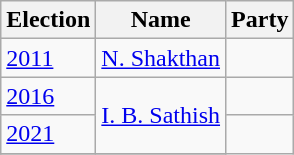<table class="wikitable sortable">
<tr>
<th>Election</th>
<th>Name</th>
<th colspan=2>Party</th>
</tr>
<tr>
<td><a href='#'>2011</a></td>
<td><a href='#'>N. Shakthan</a></td>
<td></td>
</tr>
<tr>
<td><a href='#'>2016</a></td>
<td rowspan="2"><a href='#'>I. B. Sathish</a></td>
<td></td>
</tr>
<tr>
<td><a href='#'>2021</a></td>
</tr>
<tr>
</tr>
</table>
